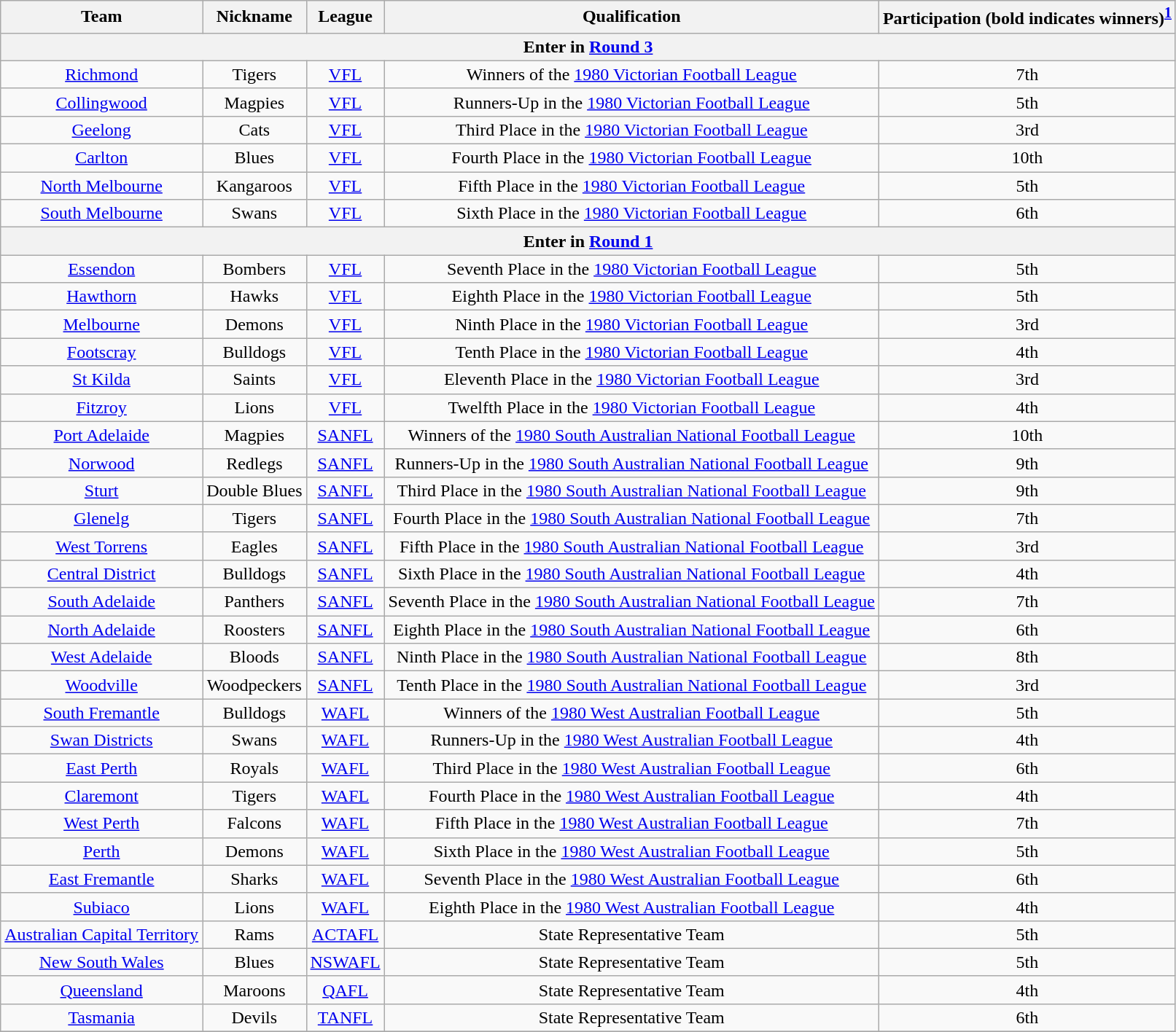<table class="wikitable" style="text-align:center">
<tr>
<th>Team</th>
<th>Nickname</th>
<th>League</th>
<th>Qualification</th>
<th>Participation (bold indicates winners)<sup><strong><a href='#'>1</a></strong></sup></th>
</tr>
<tr>
<th colspan=5>Enter in <a href='#'>Round 3</a></th>
</tr>
<tr>
<td><a href='#'>Richmond</a></td>
<td>Tigers</td>
<td><a href='#'>VFL</a></td>
<td>Winners of the <a href='#'>1980 Victorian Football League</a></td>
<td>7th </td>
</tr>
<tr>
<td><a href='#'>Collingwood</a></td>
<td>Magpies</td>
<td><a href='#'>VFL</a></td>
<td>Runners-Up in the <a href='#'>1980 Victorian Football League</a></td>
<td>5th </td>
</tr>
<tr>
<td><a href='#'>Geelong</a></td>
<td>Cats</td>
<td><a href='#'>VFL</a></td>
<td>Third Place in the <a href='#'>1980 Victorian Football League</a></td>
<td>3rd </td>
</tr>
<tr>
<td><a href='#'>Carlton</a></td>
<td>Blues</td>
<td><a href='#'>VFL</a></td>
<td>Fourth Place in the <a href='#'>1980 Victorian Football League</a></td>
<td>10th </td>
</tr>
<tr>
<td><a href='#'>North Melbourne</a></td>
<td>Kangaroos</td>
<td><a href='#'>VFL</a></td>
<td>Fifth Place in the <a href='#'>1980 Victorian Football League</a></td>
<td>5th </td>
</tr>
<tr>
<td><a href='#'>South Melbourne</a></td>
<td>Swans</td>
<td><a href='#'>VFL</a></td>
<td>Sixth Place in the <a href='#'>1980 Victorian Football League</a></td>
<td>6th </td>
</tr>
<tr>
<th colspan=5>Enter in <a href='#'>Round 1</a></th>
</tr>
<tr>
<td><a href='#'>Essendon</a></td>
<td>Bombers</td>
<td><a href='#'>VFL</a></td>
<td>Seventh Place in the <a href='#'>1980 Victorian Football League</a></td>
<td>5th </td>
</tr>
<tr>
<td><a href='#'>Hawthorn</a></td>
<td>Hawks</td>
<td><a href='#'>VFL</a></td>
<td>Eighth Place in the <a href='#'>1980 Victorian Football League</a></td>
<td>5th </td>
</tr>
<tr>
<td><a href='#'>Melbourne</a></td>
<td>Demons</td>
<td><a href='#'>VFL</a></td>
<td>Ninth Place in the <a href='#'>1980 Victorian Football League</a></td>
<td>3rd </td>
</tr>
<tr>
<td><a href='#'>Footscray</a></td>
<td>Bulldogs</td>
<td><a href='#'>VFL</a></td>
<td>Tenth Place in the <a href='#'>1980 Victorian Football League</a></td>
<td>4th </td>
</tr>
<tr>
<td><a href='#'>St Kilda</a></td>
<td>Saints</td>
<td><a href='#'>VFL</a></td>
<td>Eleventh Place in the <a href='#'>1980 Victorian Football League</a></td>
<td>3rd </td>
</tr>
<tr>
<td><a href='#'>Fitzroy</a></td>
<td>Lions</td>
<td><a href='#'>VFL</a></td>
<td>Twelfth Place in the <a href='#'>1980 Victorian Football League</a></td>
<td>4th </td>
</tr>
<tr>
<td><a href='#'>Port Adelaide</a></td>
<td>Magpies</td>
<td><a href='#'>SANFL</a></td>
<td>Winners of the <a href='#'>1980 South Australian National Football League</a></td>
<td>10th </td>
</tr>
<tr>
<td><a href='#'>Norwood</a></td>
<td>Redlegs</td>
<td><a href='#'>SANFL</a></td>
<td>Runners-Up in the <a href='#'>1980 South Australian National Football League</a></td>
<td>9th </td>
</tr>
<tr>
<td><a href='#'>Sturt</a></td>
<td>Double Blues</td>
<td><a href='#'>SANFL</a></td>
<td>Third Place in the <a href='#'>1980 South Australian National Football League</a></td>
<td>9th </td>
</tr>
<tr>
<td><a href='#'>Glenelg</a></td>
<td>Tigers</td>
<td><a href='#'>SANFL</a></td>
<td>Fourth Place in the <a href='#'>1980 South Australian National Football League</a></td>
<td>7th </td>
</tr>
<tr>
<td><a href='#'>West Torrens</a></td>
<td>Eagles</td>
<td><a href='#'>SANFL</a></td>
<td>Fifth Place in the <a href='#'>1980 South Australian National Football League</a></td>
<td>3rd </td>
</tr>
<tr>
<td><a href='#'>Central District</a></td>
<td>Bulldogs</td>
<td><a href='#'>SANFL</a></td>
<td>Sixth Place in the <a href='#'>1980 South Australian National Football League</a></td>
<td>4th </td>
</tr>
<tr>
<td><a href='#'>South Adelaide</a></td>
<td>Panthers</td>
<td><a href='#'>SANFL</a></td>
<td>Seventh Place in the <a href='#'>1980 South Australian National Football League</a></td>
<td>7th </td>
</tr>
<tr>
<td><a href='#'>North Adelaide</a></td>
<td>Roosters</td>
<td><a href='#'>SANFL</a></td>
<td>Eighth Place in the <a href='#'>1980 South Australian National Football League</a></td>
<td>6th </td>
</tr>
<tr>
<td><a href='#'>West Adelaide</a></td>
<td>Bloods</td>
<td><a href='#'>SANFL</a></td>
<td>Ninth Place in the <a href='#'>1980 South Australian National Football League</a></td>
<td>8th </td>
</tr>
<tr>
<td><a href='#'>Woodville</a></td>
<td>Woodpeckers</td>
<td><a href='#'>SANFL</a></td>
<td>Tenth Place in the <a href='#'>1980 South Australian National Football League</a></td>
<td>3rd </td>
</tr>
<tr>
<td><a href='#'>South Fremantle</a></td>
<td>Bulldogs</td>
<td><a href='#'>WAFL</a></td>
<td>Winners of the <a href='#'>1980 West Australian Football League</a></td>
<td>5th </td>
</tr>
<tr>
<td><a href='#'>Swan Districts</a></td>
<td>Swans</td>
<td><a href='#'>WAFL</a></td>
<td>Runners-Up in the <a href='#'>1980 West Australian Football League</a></td>
<td>4th </td>
</tr>
<tr>
<td><a href='#'>East Perth</a></td>
<td>Royals</td>
<td><a href='#'>WAFL</a></td>
<td>Third Place in the <a href='#'>1980 West Australian Football League</a></td>
<td>6th </td>
</tr>
<tr>
<td><a href='#'>Claremont</a></td>
<td>Tigers</td>
<td><a href='#'>WAFL</a></td>
<td>Fourth Place in the <a href='#'>1980 West Australian Football League</a></td>
<td>4th </td>
</tr>
<tr>
<td><a href='#'>West Perth</a></td>
<td>Falcons</td>
<td><a href='#'>WAFL</a></td>
<td>Fifth Place in the <a href='#'>1980 West Australian Football League</a></td>
<td>7th </td>
</tr>
<tr>
<td><a href='#'>Perth</a></td>
<td>Demons</td>
<td><a href='#'>WAFL</a></td>
<td>Sixth Place in the <a href='#'>1980 West Australian Football League</a></td>
<td>5th </td>
</tr>
<tr>
<td><a href='#'>East Fremantle</a></td>
<td>Sharks</td>
<td><a href='#'>WAFL</a></td>
<td>Seventh Place in the <a href='#'>1980 West Australian Football League</a></td>
<td>6th </td>
</tr>
<tr>
<td><a href='#'>Subiaco</a></td>
<td>Lions</td>
<td><a href='#'>WAFL</a></td>
<td>Eighth Place in the <a href='#'>1980 West Australian Football League</a></td>
<td>4th </td>
</tr>
<tr>
<td><a href='#'>Australian Capital Territory</a></td>
<td>Rams</td>
<td><a href='#'>ACTAFL</a></td>
<td>State Representative Team</td>
<td>5th </td>
</tr>
<tr>
<td><a href='#'>New South Wales</a></td>
<td>Blues</td>
<td><a href='#'>NSWAFL</a></td>
<td>State Representative Team</td>
<td>5th </td>
</tr>
<tr>
<td><a href='#'>Queensland</a></td>
<td>Maroons</td>
<td><a href='#'>QAFL</a></td>
<td>State Representative Team</td>
<td>4th </td>
</tr>
<tr>
<td><a href='#'>Tasmania</a></td>
<td>Devils</td>
<td><a href='#'>TANFL</a></td>
<td>State Representative Team</td>
<td>6th </td>
</tr>
<tr>
</tr>
</table>
